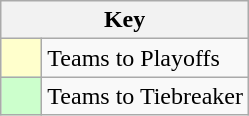<table class="wikitable" style="text-align: center;">
<tr>
<th colspan=2>Key</th>
</tr>
<tr>
<td style="background:#ffffcc; width:20px;"></td>
<td align=left>Teams to Playoffs</td>
</tr>
<tr>
<td style="background:#ccffcc; width:20px;"></td>
<td align=left>Teams to Tiebreaker</td>
</tr>
</table>
